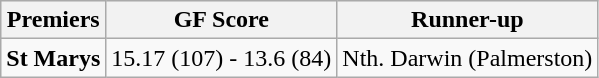<table class="wikitable" style="text-align:left;">
<tr style="background:#efefef;">
<th>Premiers</th>
<th>GF Score</th>
<th>Runner-up</th>
</tr>
<tr>
<td><strong>St Marys</strong></td>
<td>15.17 (107) - 13.6 (84)</td>
<td>Nth. Darwin (Palmerston)</td>
</tr>
</table>
